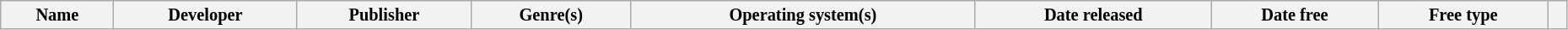<table class="wikitable sortable" style="font-size:85%; width:98%">
<tr>
<th>Name</th>
<th>Developer</th>
<th>Publisher</th>
<th>Genre(s)</th>
<th>Operating system(s)</th>
<th>Date released</th>
<th>Date free</th>
<th>Free type</th>
<th></th>
</tr>
</table>
